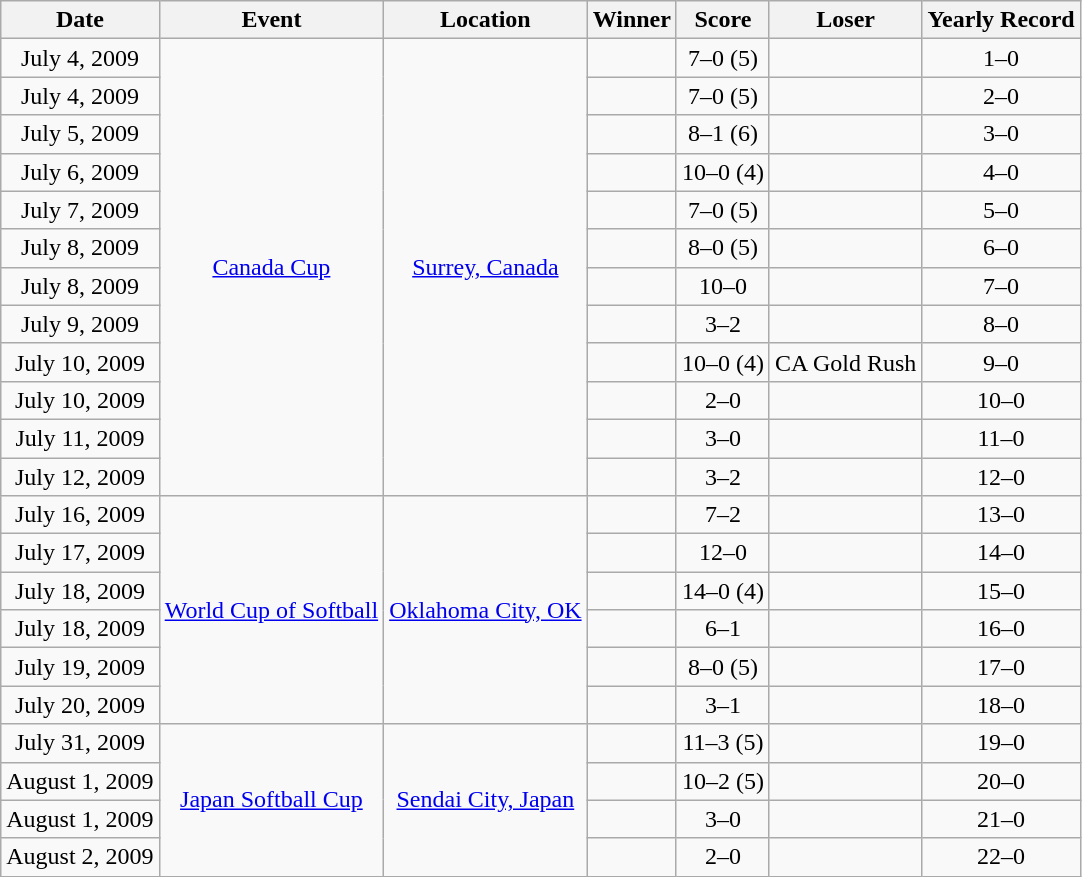<table class="wikitable">
<tr>
<th>Date</th>
<th>Event</th>
<th>Location</th>
<th>Winner</th>
<th>Score</th>
<th>Loser</th>
<th>Yearly Record</th>
</tr>
<tr align=center>
<td>July 4, 2009</td>
<td rowspan=12><a href='#'>Canada Cup</a></td>
<td rowspan=12><a href='#'>Surrey, Canada</a></td>
<td></td>
<td>7–0 (5)</td>
<td></td>
<td>1–0</td>
</tr>
<tr align=center>
<td>July 4, 2009</td>
<td></td>
<td>7–0 (5)</td>
<td></td>
<td>2–0</td>
</tr>
<tr align=center>
<td>July 5, 2009</td>
<td></td>
<td>8–1 (6)</td>
<td></td>
<td>3–0</td>
</tr>
<tr align=center>
<td>July 6, 2009</td>
<td></td>
<td>10–0 (4)</td>
<td></td>
<td>4–0</td>
</tr>
<tr align=center>
<td>July 7, 2009</td>
<td></td>
<td>7–0 (5)</td>
<td></td>
<td>5–0</td>
</tr>
<tr align=center>
<td>July 8, 2009</td>
<td></td>
<td>8–0 (5)</td>
<td></td>
<td>6–0</td>
</tr>
<tr align=center>
<td>July 8, 2009</td>
<td></td>
<td>10–0</td>
<td></td>
<td>7–0</td>
</tr>
<tr align=center>
<td>July 9, 2009</td>
<td></td>
<td>3–2</td>
<td></td>
<td>8–0</td>
</tr>
<tr align=center>
<td>July 10, 2009</td>
<td></td>
<td>10–0 (4)</td>
<td>CA Gold Rush</td>
<td>9–0</td>
</tr>
<tr align=center>
<td>July 10, 2009</td>
<td></td>
<td>2–0</td>
<td></td>
<td>10–0</td>
</tr>
<tr align=center>
<td>July 11, 2009</td>
<td></td>
<td>3–0</td>
<td></td>
<td>11–0</td>
</tr>
<tr align=center>
<td>July 12, 2009</td>
<td></td>
<td>3–2</td>
<td></td>
<td>12–0</td>
</tr>
<tr align=center>
<td>July 16, 2009</td>
<td rowspan=6><a href='#'>World Cup of Softball</a></td>
<td rowspan=6><a href='#'>Oklahoma City, OK</a></td>
<td></td>
<td>7–2</td>
<td></td>
<td>13–0</td>
</tr>
<tr align=center>
<td>July 17, 2009</td>
<td></td>
<td>12–0</td>
<td></td>
<td>14–0</td>
</tr>
<tr align=center>
<td>July 18, 2009</td>
<td></td>
<td>14–0 (4)</td>
<td></td>
<td>15–0</td>
</tr>
<tr align=center>
<td>July 18, 2009</td>
<td></td>
<td>6–1</td>
<td></td>
<td>16–0</td>
</tr>
<tr align=center>
<td>July 19, 2009</td>
<td></td>
<td>8–0 (5)</td>
<td></td>
<td>17–0</td>
</tr>
<tr align=center>
<td>July 20, 2009</td>
<td></td>
<td>3–1</td>
<td></td>
<td>18–0</td>
</tr>
<tr align=center>
<td>July 31, 2009</td>
<td rowspan=4><a href='#'>Japan Softball Cup</a></td>
<td rowspan=4><a href='#'>Sendai City, Japan</a></td>
<td></td>
<td>11–3 (5)</td>
<td></td>
<td>19–0</td>
</tr>
<tr align=center>
<td>August 1, 2009</td>
<td></td>
<td>10–2 (5)</td>
<td></td>
<td>20–0</td>
</tr>
<tr align=center>
<td>August 1, 2009</td>
<td></td>
<td>3–0</td>
<td></td>
<td>21–0</td>
</tr>
<tr align=center>
<td>August 2, 2009</td>
<td></td>
<td>2–0</td>
<td></td>
<td>22–0</td>
</tr>
</table>
